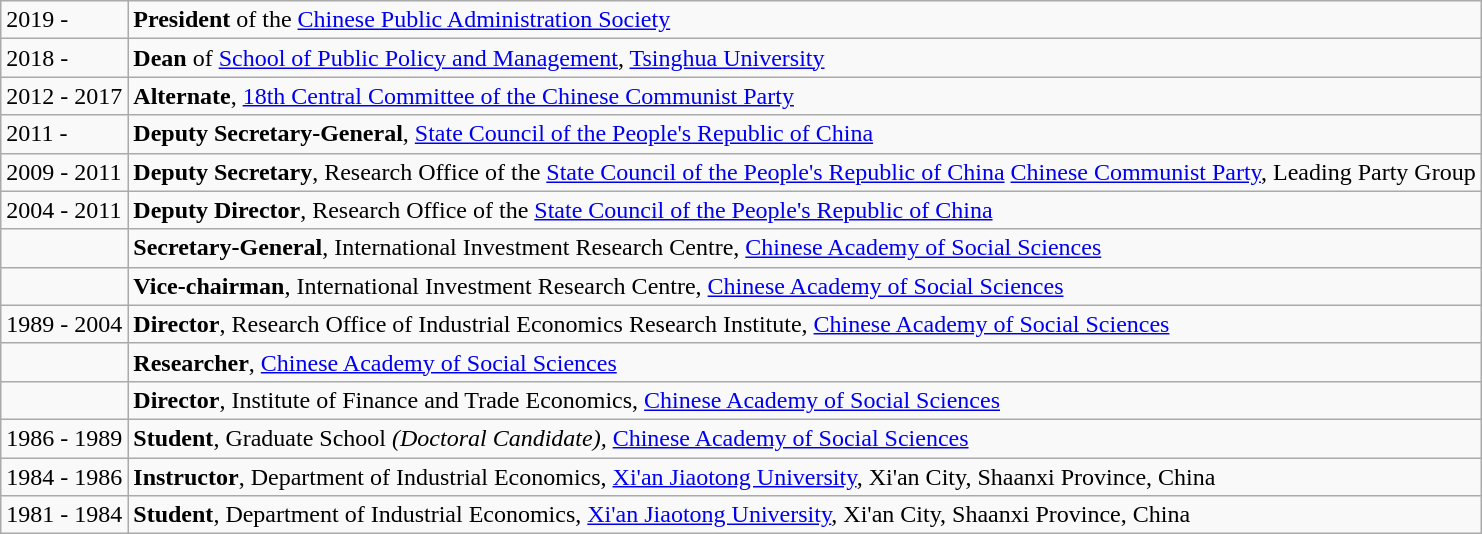<table class="wikitable">
<tr>
<td>2019 -</td>
<td><strong>President</strong> of the <a href='#'>Chinese Public Administration Society</a></td>
</tr>
<tr>
<td>2018 -</td>
<td><strong>Dean</strong> of <a href='#'>School of Public Policy and Management</a>, <a href='#'>Tsinghua University</a></td>
</tr>
<tr>
<td>2012 - 2017</td>
<td><strong>Alternate</strong>, <a href='#'>18th Central Committee of the Chinese Communist Party</a></td>
</tr>
<tr>
<td>2011 -</td>
<td><strong>Deputy Secretary-General</strong>, <a href='#'>State Council of the People's Republic of China</a></td>
</tr>
<tr>
<td>2009 - 2011</td>
<td><strong>Deputy Secretary</strong>, Research Office of the <a href='#'>State Council of the People's Republic of China</a> <a href='#'>Chinese Communist Party</a>, Leading Party Group</td>
</tr>
<tr>
<td>2004 - 2011</td>
<td><strong>Deputy Director</strong>, Research Office of the <a href='#'>State Council of the People's Republic of China</a></td>
</tr>
<tr>
<td></td>
<td><strong>Secretary-General</strong>, International Investment Research Centre, <a href='#'>Chinese Academy of Social Sciences</a></td>
</tr>
<tr>
<td></td>
<td><strong>Vice-chairman</strong>, International Investment Research Centre, <a href='#'>Chinese Academy of Social Sciences</a></td>
</tr>
<tr>
<td>1989 - 2004</td>
<td><strong>Director</strong>, Research Office of Industrial Economics Research Institute, <a href='#'>Chinese Academy of Social Sciences</a></td>
</tr>
<tr>
<td></td>
<td><strong>Researcher</strong>, <a href='#'>Chinese Academy of Social Sciences</a></td>
</tr>
<tr>
<td></td>
<td><strong>Director</strong>, Institute of Finance and Trade Economics, <a href='#'>Chinese Academy of Social Sciences</a></td>
</tr>
<tr>
<td>1986 - 1989</td>
<td><strong>Student</strong>, Graduate School <em>(Doctoral Candidate),</em> <a href='#'>Chinese Academy of Social Sciences</a></td>
</tr>
<tr>
<td>1984 - 1986</td>
<td><strong>Instructor</strong>, Department of Industrial Economics, <a href='#'>Xi'an Jiaotong University</a>, Xi'an City, Shaanxi Province, China</td>
</tr>
<tr>
<td>1981 - 1984</td>
<td><strong>Student</strong>, Department of Industrial Economics, <a href='#'>Xi'an Jiaotong University</a>, Xi'an City, Shaanxi Province, China</td>
</tr>
</table>
